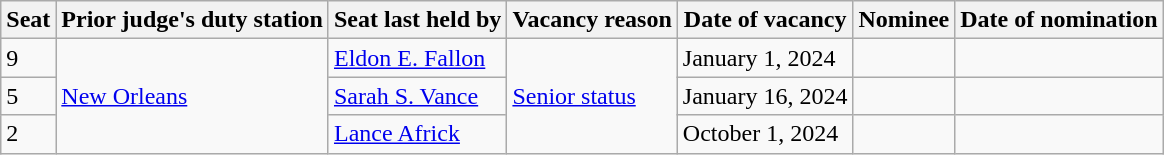<table class=wikitable>
<tr>
<th>Seat</th>
<th>Prior judge's duty station</th>
<th>Seat last held by</th>
<th>Vacancy reason</th>
<th>Date of vacancy</th>
<th>Nominee</th>
<th>Date of nomination</th>
</tr>
<tr>
<td>9</td>
<td rowspan=3><a href='#'>New Orleans</a></td>
<td><a href='#'>Eldon E. Fallon</a></td>
<td rowspan=3><a href='#'>Senior status</a></td>
<td>January 1, 2024</td>
<td align="center"></td>
<td align="center"></td>
</tr>
<tr>
<td>5</td>
<td><a href='#'>Sarah S. Vance</a></td>
<td>January 16, 2024</td>
<td align="center"></td>
<td align="center"></td>
</tr>
<tr>
<td>2</td>
<td><a href='#'>Lance Africk</a></td>
<td>October 1, 2024</td>
<td align="center"></td>
<td align="center"></td>
</tr>
</table>
